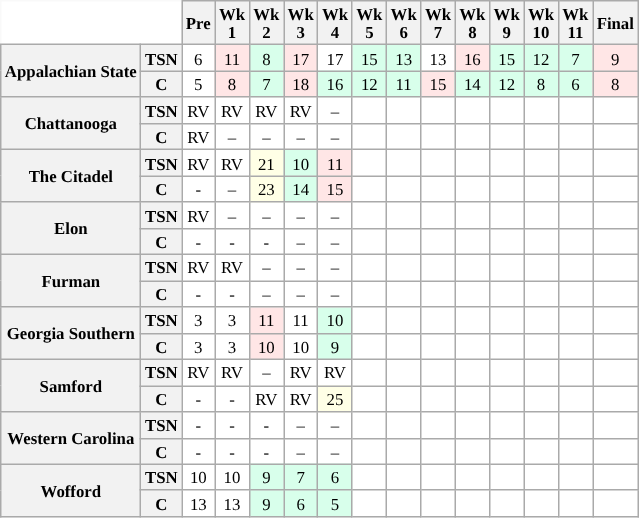<table class="wikitable" style="white-space:nowrap;font-size:70%;">
<tr>
<th colspan=2 style="background:white; border-top-style:hidden; border-left-style:hidden;"> </th>
<th>Pre</th>
<th>Wk<br>1</th>
<th>Wk<br>2</th>
<th>Wk<br>3</th>
<th>Wk<br>4</th>
<th>Wk<br>5</th>
<th>Wk<br>6</th>
<th>Wk<br>7</th>
<th>Wk<br>8</th>
<th>Wk<br>9</th>
<th>Wk<br>10</th>
<th>Wk<br>11</th>
<th>Final</th>
</tr>
<tr style="text-align:center;">
<th rowspan=2>Appalachian State</th>
<th>TSN</th>
<td style="background:#FFF;">6</td>
<td style="background:#FFE6E6;">11</td>
<td style="background:#D8FFEB;">8</td>
<td style="background:#FFE6E6;">17</td>
<td style="background:#FFF;">17</td>
<td style="background:#D8FFEB;">15</td>
<td style="background:#D8FFEB;">13</td>
<td style="background:#FFF;">13</td>
<td style="background:#FFE6E6;">16</td>
<td style="background:#D8FFEB;">15</td>
<td style="background:#D8FFEB;">12</td>
<td style="background:#D8FFEB;">7</td>
<td style="background:#FFE6E6;">9</td>
</tr>
<tr style="text-align:center;">
<th>C</th>
<td style="background:#FFF;">5</td>
<td style="background:#FFE6E6;">8</td>
<td style="background:#D8FFEB;">7</td>
<td style="background:#FFE6E6;">18</td>
<td style="background:#D8FFEB;">16</td>
<td style="background:#D8FFEB;">12</td>
<td style="background:#D8FFEB;">11</td>
<td style="background:#FFE6E6;">15</td>
<td style="background:#D8FFEB;">14</td>
<td style="background:#D8FFEB;">12</td>
<td style="background:#D8FFEB;">8</td>
<td style="background:#D8FFEB;">6</td>
<td style="background:#FFE6E6;">8</td>
</tr>
<tr style="text-align:center;">
<th rowspan=2>Chattanooga</th>
<th>TSN</th>
<td style="background:#FFF;">RV</td>
<td style="background:#FFF;">RV</td>
<td style="background:#FFF;">RV</td>
<td style="background:#FFF;">RV</td>
<td style="background:#FFF;">–</td>
<td style="background:#FFF;"></td>
<td style="background:#FFF;"></td>
<td style="background:#FFF;"></td>
<td style="background:#FFF;"></td>
<td style="background:#FFF;"></td>
<td style="background:#FFF;"></td>
<td style="background:#FFF;"></td>
<td style="background:#FFF;"></td>
</tr>
<tr style="text-align:center;">
<th>C</th>
<td style="background:#FFF;">RV</td>
<td style="background:#FFF;">–</td>
<td style="background:#FFF;">–</td>
<td style="background:#FFF;">–</td>
<td style="background:#FFF;">–</td>
<td style="background:#FFF;"></td>
<td style="background:#FFF;"></td>
<td style="background:#FFF;"></td>
<td style="background:#FFF;"></td>
<td style="background:#FFF;"></td>
<td style="background:#FFF;"></td>
<td style="background:#FFF;"></td>
<td style="background:#FFF;"></td>
</tr>
<tr style="text-align:center;">
<th rowspan=2>The Citadel</th>
<th>TSN</th>
<td style="background:#FFF;">RV</td>
<td style="background:#FFF;">RV</td>
<td style="background:#FFFFE6;">21</td>
<td style="background:#D8FFEB;">10</td>
<td style="background:#FFE6E6;">11</td>
<td style="background:#FFF;"></td>
<td style="background:#FFF;"></td>
<td style="background:#FFF;"></td>
<td style="background:#FFF;"></td>
<td style="background:#FFF;"></td>
<td style="background:#FFF;"></td>
<td style="background:#FFF;"></td>
<td style="background:#FFF;"></td>
</tr>
<tr style="text-align:center;">
<th>C</th>
<td style="background:#FFF;">-</td>
<td style="background:#FFF;">–</td>
<td style="background:#FFFFE6;">23</td>
<td style="background:#D8FFEB;">14</td>
<td style="background:#FFE6E6;">15</td>
<td style="background:#FFF;"></td>
<td style="background:#FFF;"></td>
<td style="background:#FFF;"></td>
<td style="background:#FFF;"></td>
<td style="background:#FFF;"></td>
<td style="background:#FFF;"></td>
<td style="background:#FFF;"></td>
<td style="background:#FFF;"></td>
</tr>
<tr style="text-align:center;">
<th rowspan=2>Elon</th>
<th>TSN</th>
<td style="background:#FFF;">RV</td>
<td style="background:#FFF;">–</td>
<td style="background:#FFF;">–</td>
<td style="background:#FFF;">–</td>
<td style="background:#FFF;">–</td>
<td style="background:#FFF;"></td>
<td style="background:#FFF;"></td>
<td style="background:#FFF;"></td>
<td style="background:#FFF;"></td>
<td style="background:#FFF;"></td>
<td style="background:#FFF;"></td>
<td style="background:#FFF;"></td>
<td style="background:#FFF;"></td>
</tr>
<tr style="text-align:center;">
<th>C</th>
<td style="background:#FFF;">-</td>
<td style="background:#FFF;">-</td>
<td style="background:#FFF;">-</td>
<td style="background:#FFF;">–</td>
<td style="background:#FFF;">–</td>
<td style="background:#FFF;"></td>
<td style="background:#FFF;"></td>
<td style="background:#FFF;"></td>
<td style="background:#FFF;"></td>
<td style="background:#FFF;"></td>
<td style="background:#FFF;"></td>
<td style="background:#FFF;"></td>
<td style="background:#FFF;"></td>
</tr>
<tr style="text-align:center;">
<th rowspan=2>Furman</th>
<th>TSN</th>
<td style="background:#FFF;">RV</td>
<td style="background:#FFF;">RV</td>
<td style="background:#FFF;">–</td>
<td style="background:#FFF;">–</td>
<td style="background:#FFF;">–</td>
<td style="background:#FFF;"></td>
<td style="background:#FFF;"></td>
<td style="background:#FFF;"></td>
<td style="background:#FFF;"></td>
<td style="background:#FFF;"></td>
<td style="background:#FFF;"></td>
<td style="background:#FFF;"></td>
<td style="background:#FFF;"></td>
</tr>
<tr style="text-align:center;">
<th>C</th>
<td style="background:#FFF;">-</td>
<td style="background:#FFF;">-</td>
<td style="background:#FFF;">–</td>
<td style="background:#FFF;">–</td>
<td style="background:#FFF;">–</td>
<td style="background:#FFF;"></td>
<td style="background:#FFF;"></td>
<td style="background:#FFF;"></td>
<td style="background:#FFF;"></td>
<td style="background:#FFF;"></td>
<td style="background:#FFF;"></td>
<td style="background:#FFF;"></td>
<td style="background:#FFF;"></td>
</tr>
<tr style="text-align:center;">
<th rowspan=2>Georgia Southern</th>
<th>TSN</th>
<td style="background:#FFF;">3</td>
<td style="background:#FFF;">3</td>
<td style="background:#FFE6E6;">11</td>
<td style="background:#FFF;">11</td>
<td style="background:#D8FFEB;">10</td>
<td style="background:#FFF;"></td>
<td style="background:#FFF;"></td>
<td style="background:#FFF;"></td>
<td style="background:#FFF;"></td>
<td style="background:#FFF;"></td>
<td style="background:#FFF;"></td>
<td style="background:#FFF;"></td>
<td style="background:#FFF;"></td>
</tr>
<tr style="text-align:center;">
<th>C</th>
<td style="background:#FFF;">3</td>
<td style="background:#FFF;">3</td>
<td style="background:#FFE6E6;">10</td>
<td style="background:#FFF;">10</td>
<td style="background:#D8FFEB;">9</td>
<td style="background:#FFF;"></td>
<td style="background:#FFF;"></td>
<td style="background:#FFF;"></td>
<td style="background:#FFF;"></td>
<td style="background:#FFf;"></td>
<td style="background:#FFF;"></td>
<td style="background:#FFF;"></td>
<td style="background:#FFF;"></td>
</tr>
<tr style="text-align:center;">
<th rowspan=2>Samford</th>
<th>TSN</th>
<td style="background:#FFF;">RV</td>
<td style="background:#FFF;">RV</td>
<td style="background:#FFF;">–</td>
<td style="background:#FFF;">RV</td>
<td style="background:#FFF;">RV</td>
<td style="background:#FFF;"></td>
<td style="background:#FFF;"></td>
<td style="background:#FFF;"></td>
<td style="background:#FFF;"></td>
<td style="background:#FFF;"></td>
<td style="background:#FFF;"></td>
<td style="background:#FFF;"></td>
<td style="background:#FFF;"></td>
</tr>
<tr style="text-align:center;">
<th>C</th>
<td style="background:#FFF;">-</td>
<td style="background:#FFF;">-</td>
<td style="background:#FFF;">RV</td>
<td style="background:#FFF;">RV</td>
<td style="background:#FFFFE6;">25</td>
<td style="background:#FFF;"></td>
<td style="background:#FFF;"></td>
<td style="background:#FFF;"></td>
<td style="background:#FFF;"></td>
<td style="background:#FFF;"></td>
<td style="background:#FFF;"></td>
<td style="background:#FFF;"></td>
<td style="background:#FFF;"></td>
</tr>
<tr style="text-align:center;">
<th rowspan=2>Western Carolina</th>
<th>TSN</th>
<td style="background:#FFF;">-</td>
<td style="background:#FFF;">-</td>
<td style="background:#FFF;">-</td>
<td style="background:#FFF;">–</td>
<td style="background:#FFF;">–</td>
<td style="background:#FFF;"></td>
<td style="background:#FFF;"></td>
<td style="background:#FFF;"></td>
<td style="background:#FFF;"></td>
<td style="background:#FFF;"></td>
<td style="background:#FFF;"></td>
<td style="background:#FFF;"></td>
<td style="background:#FFF;"></td>
</tr>
<tr style="text-align:center;">
<th>C</th>
<td style="background:#FFF;">-</td>
<td style="background:#FFF;">-</td>
<td style="background:#FFF;">-</td>
<td style="background:#FFF;">–</td>
<td style="background:#FFF;">–</td>
<td style="background:#FFF;"></td>
<td style="background:#FFF;"></td>
<td style="background:#FFF;"></td>
<td style="background:#FFF;"></td>
<td style="background:#FFF;"></td>
<td style="background:#FFF;"></td>
<td style="background:#FFF;"></td>
<td style="background:#FFF;"></td>
</tr>
<tr style="text-align:center;">
<th rowspan=2>Wofford</th>
<th>TSN</th>
<td style="background:#FFF;">10</td>
<td style="background:#FFF;">10</td>
<td style="background:#D8FFEB;">9</td>
<td style="background:#D8FFEB;">7</td>
<td style="background:#D8FFEB;">6</td>
<td style="background:#FFF;"></td>
<td style="background:#FFF;"></td>
<td style="background:#FFF;"></td>
<td style="background:#FFF;"></td>
<td style="background:#FFF;"></td>
<td style="background:#FFF;"></td>
<td style="background:#FFF;"></td>
<td style="background:#FFF;"></td>
</tr>
<tr style="text-align:center;">
<th>C</th>
<td style="background:#FFF;">13</td>
<td style="background:#FFF;">13</td>
<td style="background:#D8FFEB;">9</td>
<td style="background:#D8FFEB;">6</td>
<td style="background:#D8FFEB;">5</td>
<td style="background:#FFF;"></td>
<td style="background:#FFF;"></td>
<td style="background:#FFF;"></td>
<td style="background:#FFF;"></td>
<td style="background:#FFF;"></td>
<td style="background:#FFF;"></td>
<td style="background:#FFF;"></td>
<td style="background:#FFF;"></td>
</tr>
</table>
